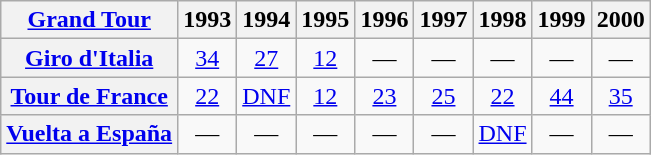<table class="wikitable plainrowheaders">
<tr>
<th scope="col"><a href='#'>Grand Tour</a></th>
<th scope="col">1993</th>
<th scope="col">1994</th>
<th scope="col">1995</th>
<th scope="col">1996</th>
<th scope="col">1997</th>
<th scope="col">1998</th>
<th scope="col">1999</th>
<th scope="col">2000</th>
</tr>
<tr style="text-align:center;">
<th scope="row"> <a href='#'>Giro d'Italia</a></th>
<td style="text-align:center;"><a href='#'>34</a></td>
<td style="text-align:center;"><a href='#'>27</a></td>
<td style="text-align:center;"><a href='#'>12</a></td>
<td>—</td>
<td>—</td>
<td>—</td>
<td>—</td>
<td>—</td>
</tr>
<tr style="text-align:center;">
<th scope="row"> <a href='#'>Tour de France</a></th>
<td style="text-align:center;"><a href='#'>22</a></td>
<td style="text-align:center;"><a href='#'>DNF</a></td>
<td style="text-align:center;"><a href='#'>12</a></td>
<td style="text-align:center;"><a href='#'>23</a></td>
<td style="text-align:center;"><a href='#'>25</a></td>
<td style="text-align:center;"><a href='#'>22</a></td>
<td style="text-align:center;"><a href='#'>44</a></td>
<td style="text-align:center;"><a href='#'>35</a></td>
</tr>
<tr style="text-align:center;">
<th scope="row"> <a href='#'>Vuelta a España</a></th>
<td>—</td>
<td>—</td>
<td>—</td>
<td>—</td>
<td>—</td>
<td style="text-align:center;"><a href='#'>DNF</a></td>
<td>—</td>
<td>—</td>
</tr>
</table>
